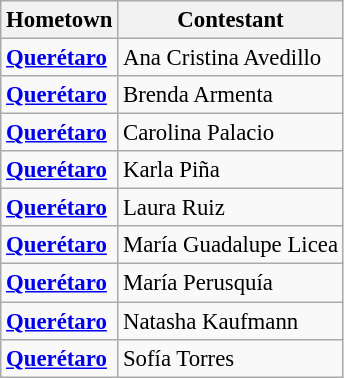<table class="wikitable sortable" style="font-size: 95%;">
<tr>
<th>Hometown</th>
<th>Contestant</th>
</tr>
<tr>
<td><strong><a href='#'>Querétaro</a></strong></td>
<td>Ana Cristina Avedillo</td>
</tr>
<tr>
<td><strong><a href='#'>Querétaro</a></strong></td>
<td>Brenda Armenta</td>
</tr>
<tr>
<td><strong><a href='#'>Querétaro</a></strong></td>
<td>Carolina Palacio</td>
</tr>
<tr>
<td><strong><a href='#'>Querétaro</a></strong></td>
<td>Karla Piña</td>
</tr>
<tr>
<td><strong><a href='#'>Querétaro</a></strong></td>
<td>Laura Ruiz</td>
</tr>
<tr>
<td><strong><a href='#'>Querétaro</a></strong></td>
<td>María Guadalupe Licea</td>
</tr>
<tr>
<td><strong><a href='#'>Querétaro</a></strong></td>
<td>María Perusquía</td>
</tr>
<tr>
<td><strong><a href='#'>Querétaro</a></strong></td>
<td>Natasha Kaufmann</td>
</tr>
<tr>
<td><strong><a href='#'>Querétaro</a></strong></td>
<td>Sofía Torres</td>
</tr>
</table>
